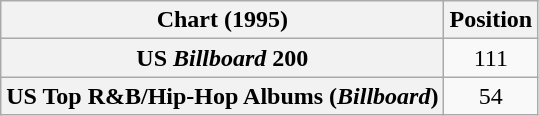<table class="wikitable sortable plainrowheaders" style="text-align:center">
<tr>
<th scope="col">Chart (1995)</th>
<th scope="col">Position</th>
</tr>
<tr>
<th scope="row">US <em>Billboard</em> 200</th>
<td>111</td>
</tr>
<tr>
<th scope="row">US Top R&B/Hip-Hop Albums (<em>Billboard</em>)</th>
<td>54</td>
</tr>
</table>
